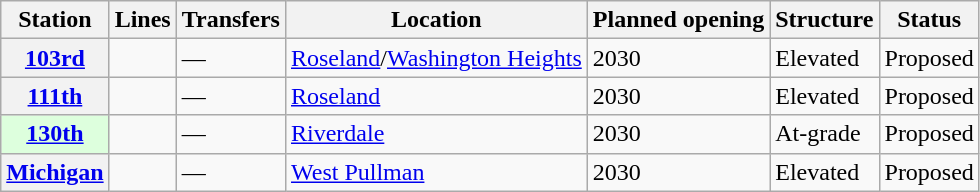<table class="wikitable sortable plainrowheaders">
<tr>
<th scope="col">Station</th>
<th scope="col">Lines</th>
<th scope="col" class="unsortable">Transfers</th>
<th scope="col">Location</th>
<th scope="col">Planned opening</th>
<th scope="col">Structure</th>
<th scope="col">Status</th>
</tr>
<tr>
<th scope="row"><a href='#'>103rd</a> </th>
<td></td>
<td>—</td>
<td><a href='#'>Roseland</a>/<a href='#'>Washington Heights</a></td>
<td>2030</td>
<td>Elevated</td>
<td>Proposed</td>
</tr>
<tr>
<th scope="row"><a href='#'>111th</a> </th>
<td></td>
<td>—</td>
<td><a href='#'>Roseland</a></td>
<td>2030</td>
<td>Elevated</td>
<td>Proposed</td>
</tr>
<tr>
<th scope="row" style="background-color:#ddffdd"><a href='#'>130th</a>  </th>
<td></td>
<td>—</td>
<td><a href='#'>Riverdale</a></td>
<td>2030</td>
<td>At-grade</td>
<td>Proposed</td>
</tr>
<tr>
<th scope="row"><a href='#'>Michigan</a> </th>
<td></td>
<td>—</td>
<td><a href='#'>West Pullman</a></td>
<td>2030</td>
<td>Elevated</td>
<td>Proposed</td>
</tr>
</table>
